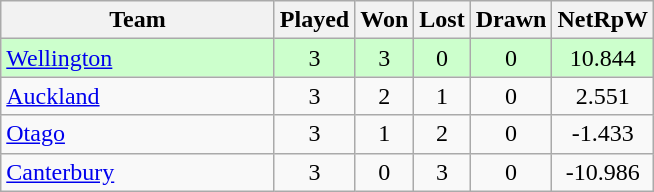<table class="wikitable" style="text-align:center;">
<tr>
<th width=175>Team</th>
<th style="width:30px;" abbr="Played">Played</th>
<th style="width:30px;" abbr="Won">Won</th>
<th style="width:30px;" abbr="Lost">Lost</th>
<th style="width:30px;" abbr="Drawn">Drawn</th>
<th style="width:30px;" abbr="NetRpW">NetRpW</th>
</tr>
<tr style="background:#cfc">
<td style="text-align:left;"><a href='#'>Wellington</a></td>
<td>3</td>
<td>3</td>
<td>0</td>
<td>0</td>
<td>10.844</td>
</tr>
<tr>
<td style="text-align:left;"><a href='#'>Auckland</a></td>
<td>3</td>
<td>2</td>
<td>1</td>
<td>0</td>
<td>2.551</td>
</tr>
<tr>
<td style="text-align:left;"><a href='#'>Otago</a></td>
<td>3</td>
<td>1</td>
<td>2</td>
<td>0</td>
<td>-1.433</td>
</tr>
<tr>
<td style="text-align:left;"><a href='#'>Canterbury</a></td>
<td>3</td>
<td>0</td>
<td>3</td>
<td>0</td>
<td>-10.986</td>
</tr>
</table>
